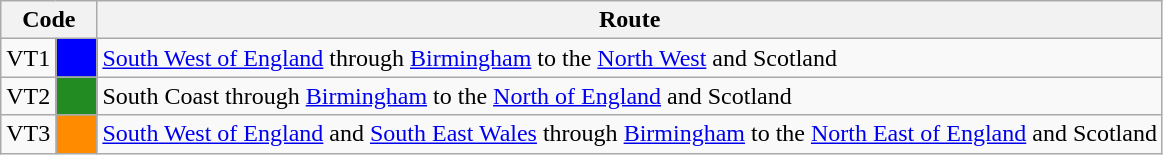<table class="wikitable">
<tr>
<th colspan="2">Code</th>
<th>Route</th>
</tr>
<tr>
<td>VT1</td>
<td style="background:blue; width:20px;"></td>
<td><a href='#'>South West of England</a> through <a href='#'>Birmingham</a> to the <a href='#'>North West</a> and Scotland</td>
</tr>
<tr>
<td>VT2</td>
<td style="background:#228b22; width:20px;"></td>
<td>South Coast through <a href='#'>Birmingham</a> to the <a href='#'>North of England</a> and Scotland</td>
</tr>
<tr>
<td>VT3</td>
<td style="background:#ff8c00; width:20px;"></td>
<td><a href='#'>South West of England</a> and <a href='#'>South East Wales</a> through <a href='#'>Birmingham</a> to the <a href='#'>North East of England</a> and Scotland</td>
</tr>
</table>
